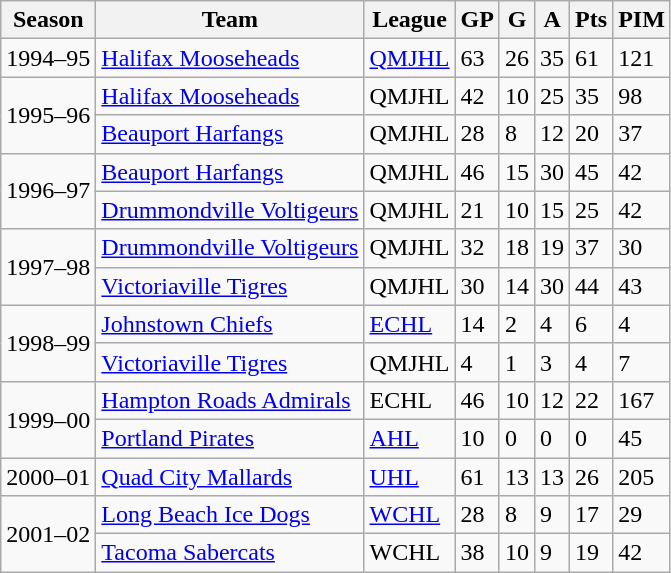<table class="wikitable">
<tr>
<th>Season</th>
<th>Team</th>
<th>League</th>
<th>GP</th>
<th>G</th>
<th>A</th>
<th>Pts</th>
<th>PIM</th>
</tr>
<tr>
<td>1994–95</td>
<td><a href='#'>Halifax Mooseheads</a></td>
<td><a href='#'>QMJHL</a></td>
<td>63</td>
<td>26</td>
<td>35</td>
<td>61</td>
<td>121</td>
</tr>
<tr>
<td rowspan=2>1995–96</td>
<td><a href='#'>Halifax Mooseheads</a></td>
<td>QMJHL</td>
<td>42</td>
<td>10</td>
<td>25</td>
<td>35</td>
<td>98</td>
</tr>
<tr>
<td><a href='#'>Beauport Harfangs</a></td>
<td>QMJHL</td>
<td>28</td>
<td>8</td>
<td>12</td>
<td>20</td>
<td>37</td>
</tr>
<tr>
<td rowspan=2>1996–97</td>
<td><a href='#'>Beauport Harfangs</a></td>
<td>QMJHL</td>
<td>46</td>
<td>15</td>
<td>30</td>
<td>45</td>
<td>42</td>
</tr>
<tr>
<td><a href='#'>Drummondville Voltigeurs</a></td>
<td>QMJHL</td>
<td>21</td>
<td>10</td>
<td>15</td>
<td>25</td>
<td>42</td>
</tr>
<tr>
<td rowspan=2>1997–98</td>
<td><a href='#'>Drummondville Voltigeurs</a></td>
<td>QMJHL</td>
<td>32</td>
<td>18</td>
<td>19</td>
<td>37</td>
<td>30</td>
</tr>
<tr>
<td><a href='#'>Victoriaville Tigres</a></td>
<td>QMJHL</td>
<td>30</td>
<td>14</td>
<td>30</td>
<td>44</td>
<td>43</td>
</tr>
<tr>
<td rowspan=2>1998–99</td>
<td><a href='#'>Johnstown Chiefs</a></td>
<td><a href='#'>ECHL</a></td>
<td>14</td>
<td>2</td>
<td>4</td>
<td>6</td>
<td>4</td>
</tr>
<tr>
<td><a href='#'>Victoriaville Tigres</a></td>
<td>QMJHL</td>
<td>4</td>
<td>1</td>
<td>3</td>
<td>4</td>
<td>7</td>
</tr>
<tr>
<td rowspan=2>1999–00</td>
<td><a href='#'>Hampton Roads Admirals</a></td>
<td>ECHL</td>
<td>46</td>
<td>10</td>
<td>12</td>
<td>22</td>
<td>167</td>
</tr>
<tr>
<td><a href='#'>Portland Pirates</a></td>
<td><a href='#'>AHL</a></td>
<td>10</td>
<td>0</td>
<td>0</td>
<td>0</td>
<td>45</td>
</tr>
<tr>
<td>2000–01</td>
<td><a href='#'>Quad City Mallards</a></td>
<td><a href='#'>UHL</a></td>
<td>61</td>
<td>13</td>
<td>13</td>
<td>26</td>
<td>205</td>
</tr>
<tr>
<td rowspan=2>2001–02</td>
<td><a href='#'>Long Beach Ice Dogs</a></td>
<td><a href='#'>WCHL</a></td>
<td>28</td>
<td>8</td>
<td>9</td>
<td>17</td>
<td>29</td>
</tr>
<tr>
<td><a href='#'>Tacoma Sabercats</a></td>
<td>WCHL</td>
<td>38</td>
<td>10</td>
<td>9</td>
<td>19</td>
<td>42</td>
</tr>
</table>
